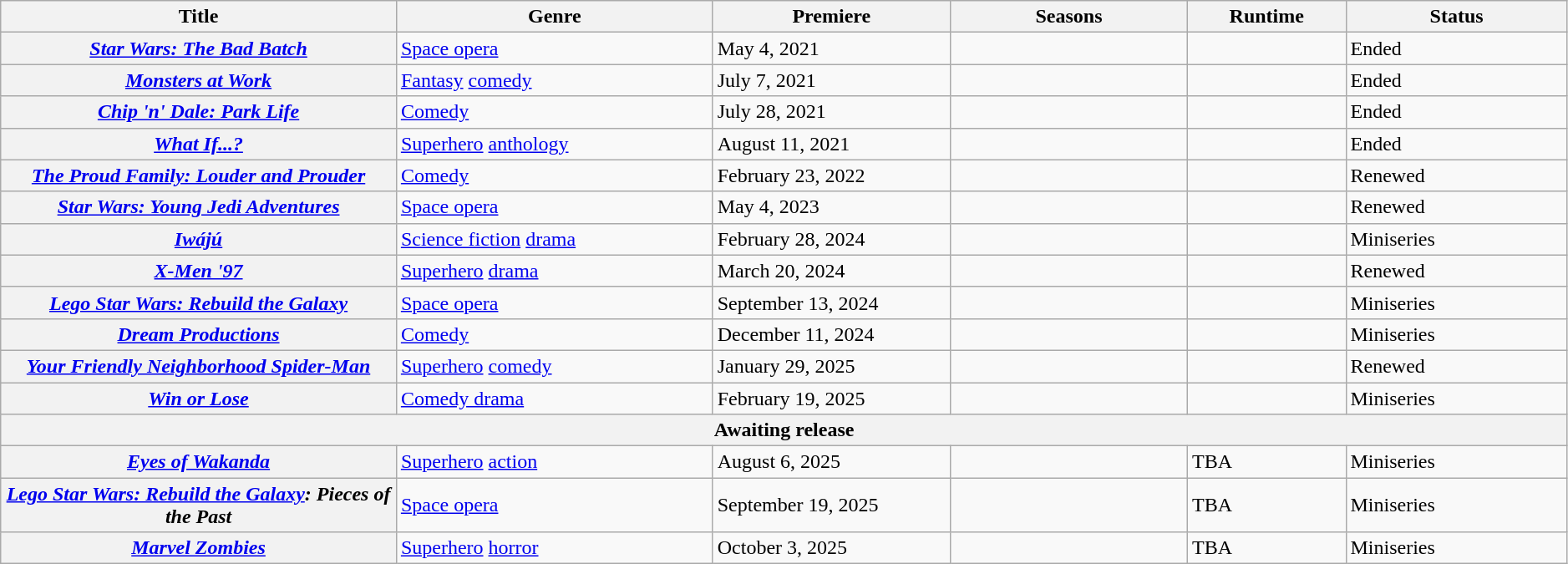<table class="wikitable plainrowheaders sortable" style="width:99%;">
<tr>
<th scope="col" style="width:25%;">Title</th>
<th scope="col" style="width:20%;">Genre</th>
<th scope="col" style="width:15%;">Premiere</th>
<th scope="col" style="width:15%;">Seasons</th>
<th scope="col" style="width:10%;">Runtime</th>
<th scope="col" style="width:14%;">Status</th>
</tr>
<tr>
<th scope="row"><em><a href='#'>Star Wars: The Bad Batch</a></em></th>
<td><a href='#'>Space opera</a></td>
<td>May 4, 2021</td>
<td></td>
<td></td>
<td>Ended</td>
</tr>
<tr>
<th scope="row"><em><a href='#'>Monsters at Work</a></em></th>
<td><a href='#'>Fantasy</a> <a href='#'>comedy</a></td>
<td>July 7, 2021</td>
<td></td>
<td></td>
<td>Ended</td>
</tr>
<tr>
<th scope="row"><em><a href='#'>Chip 'n' Dale: Park Life</a></em></th>
<td><a href='#'>Comedy</a></td>
<td>July 28, 2021</td>
<td></td>
<td></td>
<td>Ended</td>
</tr>
<tr>
<th scope="row"><em><a href='#'>What If...?</a></em></th>
<td><a href='#'>Superhero</a> <a href='#'>anthology</a></td>
<td>August 11, 2021</td>
<td></td>
<td></td>
<td>Ended</td>
</tr>
<tr>
<th scope="row"><em><a href='#'>The Proud Family: Louder and Prouder</a></em></th>
<td><a href='#'>Comedy</a></td>
<td>February 23, 2022</td>
<td></td>
<td></td>
<td>Renewed</td>
</tr>
<tr>
<th scope="row"><em><a href='#'>Star Wars: Young Jedi Adventures</a></em></th>
<td><a href='#'>Space opera</a></td>
<td>May 4, 2023</td>
<td></td>
<td></td>
<td>Renewed</td>
</tr>
<tr>
<th scope="row"><em><a href='#'>Iwájú</a></em></th>
<td><a href='#'>Science fiction</a> <a href='#'>drama</a></td>
<td>February 28, 2024</td>
<td></td>
<td></td>
<td>Miniseries</td>
</tr>
<tr>
<th scope="row"><em><a href='#'>X-Men '97</a></em></th>
<td><a href='#'>Superhero</a> <a href='#'>drama</a></td>
<td>March 20, 2024</td>
<td></td>
<td></td>
<td>Renewed</td>
</tr>
<tr>
<th scope="row"><em><a href='#'>Lego Star Wars: Rebuild the Galaxy</a></em></th>
<td><a href='#'>Space opera</a></td>
<td>September 13, 2024</td>
<td></td>
<td></td>
<td>Miniseries</td>
</tr>
<tr>
<th scope="row"><em><a href='#'>Dream Productions</a></em></th>
<td><a href='#'>Comedy</a></td>
<td>December 11, 2024</td>
<td></td>
<td></td>
<td>Miniseries</td>
</tr>
<tr>
<th scope="row"><em><a href='#'>Your Friendly Neighborhood Spider-Man</a></em></th>
<td><a href='#'>Superhero</a> <a href='#'>comedy</a></td>
<td>January 29, 2025</td>
<td></td>
<td></td>
<td>Renewed</td>
</tr>
<tr>
<th scope="row"><em><a href='#'>Win or Lose</a></em></th>
<td><a href='#'>Comedy drama</a></td>
<td>February 19, 2025</td>
<td></td>
<td></td>
<td>Miniseries</td>
</tr>
<tr>
<th colspan="6" data-sort-value="zzz">Awaiting release</th>
</tr>
<tr>
<th scope="row"><em><a href='#'>Eyes of Wakanda</a></em></th>
<td><a href='#'>Superhero</a> <a href='#'>action</a></td>
<td>August 6, 2025</td>
<td></td>
<td>TBA</td>
<td>Miniseries</td>
</tr>
<tr>
<th scope="row"><em><a href='#'>Lego Star Wars: Rebuild the Galaxy</a>: Pieces of the Past</em></th>
<td><a href='#'>Space opera</a></td>
<td>September 19, 2025</td>
<td></td>
<td>TBA</td>
<td>Miniseries</td>
</tr>
<tr>
<th scope="row"><em><a href='#'>Marvel Zombies</a></em></th>
<td><a href='#'>Superhero</a> <a href='#'>horror</a></td>
<td>October 3, 2025</td>
<td></td>
<td>TBA</td>
<td>Miniseries</td>
</tr>
</table>
